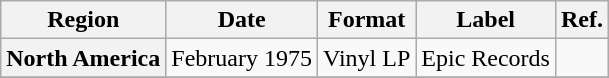<table class="wikitable plainrowheaders">
<tr>
<th scope="col">Region</th>
<th scope="col">Date</th>
<th scope="col">Format</th>
<th scope="col">Label</th>
<th scope="col">Ref.</th>
</tr>
<tr>
<th scope="row">North America</th>
<td>February 1975</td>
<td>Vinyl LP</td>
<td>Epic Records</td>
<td></td>
</tr>
<tr>
</tr>
</table>
